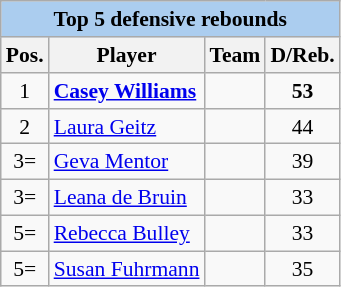<table class="wikitable"  style="float:left; font-size:90%;">
<tr>
<th colspan=4 style=background:#ABCDEF>Top 5 defensive rebounds</th>
</tr>
<tr>
<th>Pos.</th>
<th>Player</th>
<th>Team</th>
<th>D/Reb.</th>
</tr>
<tr>
<td align=center>1</td>
<td><strong><a href='#'>Casey Williams</a></strong></td>
<td></td>
<td align=center><strong>53</strong></td>
</tr>
<tr>
<td align=center>2</td>
<td><a href='#'>Laura Geitz</a></td>
<td></td>
<td align=center>44</td>
</tr>
<tr>
<td align=center>3=</td>
<td><a href='#'>Geva Mentor</a></td>
<td></td>
<td align=center>39</td>
</tr>
<tr>
<td align=center>3=</td>
<td><a href='#'>Leana de Bruin</a></td>
<td></td>
<td align=center>33</td>
</tr>
<tr>
<td align=center>5=</td>
<td><a href='#'>Rebecca Bulley</a></td>
<td></td>
<td align=center>33</td>
</tr>
<tr>
<td align=center>5=</td>
<td><a href='#'>Susan Fuhrmann</a></td>
<td></td>
<td align=center>35</td>
</tr>
</table>
